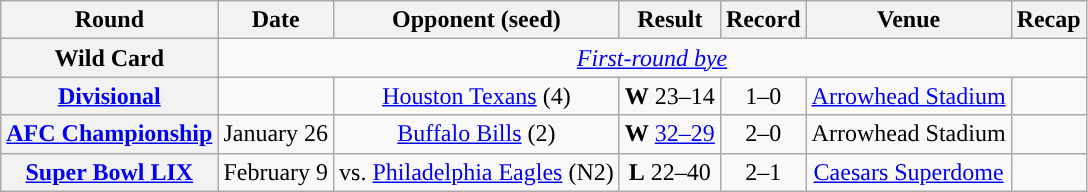<table class="wikitable" style="text-align:center">
<tr>
<th>Round</th>
<th>Date</th>
<th>Opponent (seed)</th>
<th>Result</th>
<th>Record</th>
<th>Venue</th>
<th>Recap</th>
</tr>
<tr>
<th>Wild Card</th>
<td colspan="6"><em><a href='#'>First-round bye</a></em></td>
</tr>
<tr>
<th><a href='#'>Divisional</a></th>
<td></td>
<td><a href='#'>Houston Texans</a> (4)</td>
<td><strong>W</strong> 23–14</td>
<td>1–0</td>
<td><a href='#'>Arrowhead Stadium</a></td>
<td></td>
</tr>
<tr>
<th><a href='#'>AFC Championship</a></th>
<td>January 26</td>
<td><a href='#'>Buffalo Bills</a> (2)</td>
<td><strong>W</strong> <a href='#'>32–29</a></td>
<td>2–0</td>
<td>Arrowhead Stadium</td>
<td></td>
</tr>
<tr>
<th><a href='#'>Super Bowl LIX</a></th>
<td>February 9</td>
<td>vs. <a href='#'>Philadelphia Eagles</a> (N2)</td>
<td><strong>L</strong> 22–40</td>
<td>2–1</td>
<td><a href='#'>Caesars Superdome</a></td>
<td></td>
</tr>
</table>
